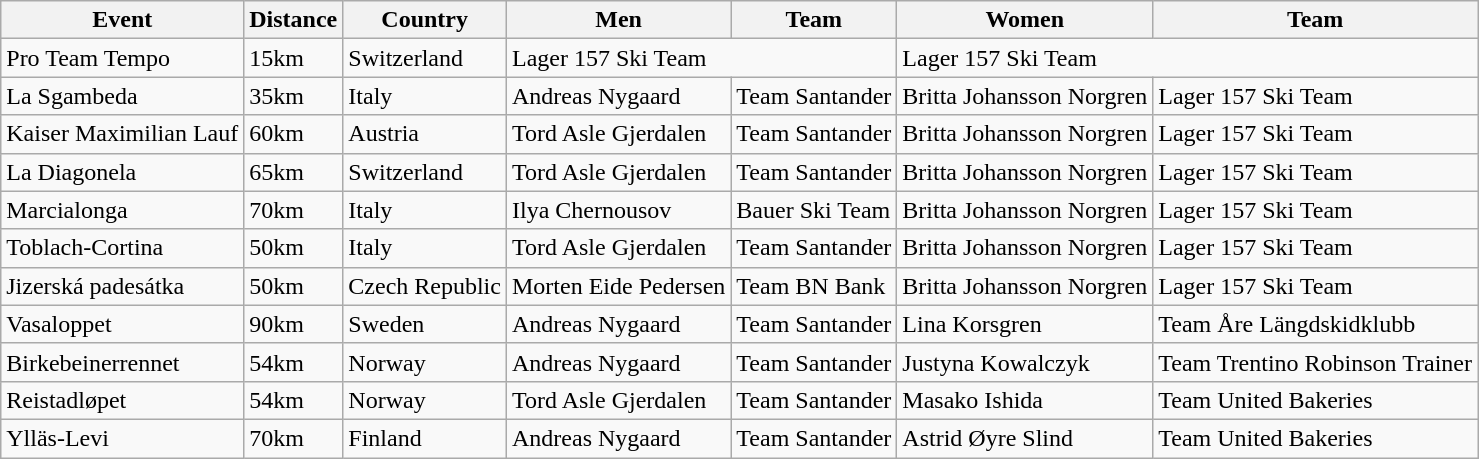<table class="wikitable">
<tr>
<th>Event</th>
<th>Distance</th>
<th>Country</th>
<th>Men</th>
<th>Team</th>
<th>Women</th>
<th>Team</th>
</tr>
<tr>
<td>Pro Team Tempo</td>
<td>15km</td>
<td> Switzerland</td>
<td colspan="2">Lager 157 Ski Team</td>
<td colspan="2">Lager 157 Ski Team</td>
</tr>
<tr>
<td>La Sgambeda</td>
<td>35km</td>
<td> Italy</td>
<td> Andreas Nygaard</td>
<td>Team Santander</td>
<td> Britta Johansson Norgren</td>
<td>Lager 157 Ski Team</td>
</tr>
<tr>
<td>Kaiser Maximilian Lauf</td>
<td>60km</td>
<td> Austria</td>
<td> Tord Asle Gjerdalen</td>
<td>Team Santander</td>
<td> Britta Johansson Norgren</td>
<td>Lager 157 Ski Team</td>
</tr>
<tr>
<td>La Diagonela</td>
<td>65km</td>
<td> Switzerland</td>
<td> Tord Asle Gjerdalen</td>
<td>Team Santander</td>
<td> Britta Johansson Norgren</td>
<td>Lager 157 Ski Team</td>
</tr>
<tr>
<td>Marcialonga</td>
<td>70km</td>
<td> Italy</td>
<td> Ilya Chernousov</td>
<td>Bauer Ski Team</td>
<td> Britta Johansson Norgren</td>
<td>Lager 157 Ski Team</td>
</tr>
<tr>
<td>Toblach-Cortina</td>
<td>50km</td>
<td> Italy</td>
<td> Tord Asle Gjerdalen</td>
<td>Team Santander</td>
<td> Britta Johansson Norgren</td>
<td>Lager 157 Ski Team</td>
</tr>
<tr>
<td>Jizerská padesátka</td>
<td>50km</td>
<td> Czech Republic</td>
<td> Morten Eide Pedersen</td>
<td>Team BN Bank</td>
<td> Britta Johansson Norgren</td>
<td>Lager 157 Ski Team</td>
</tr>
<tr>
<td>Vasaloppet</td>
<td>90km</td>
<td> Sweden</td>
<td> Andreas Nygaard</td>
<td>Team Santander</td>
<td> Lina Korsgren</td>
<td>Team Åre Längdskidklubb</td>
</tr>
<tr>
<td>Birkebeinerrennet</td>
<td>54km</td>
<td> Norway</td>
<td> Andreas Nygaard</td>
<td>Team Santander</td>
<td> Justyna Kowalczyk</td>
<td>Team Trentino Robinson Trainer</td>
</tr>
<tr>
<td>Reistadløpet</td>
<td>54km</td>
<td> Norway</td>
<td> Tord Asle Gjerdalen</td>
<td>Team Santander</td>
<td> Masako Ishida</td>
<td>Team United Bakeries</td>
</tr>
<tr>
<td>Ylläs-Levi</td>
<td>70km</td>
<td> Finland</td>
<td> Andreas Nygaard</td>
<td>Team Santander</td>
<td> Astrid Øyre Slind</td>
<td>Team United Bakeries</td>
</tr>
</table>
